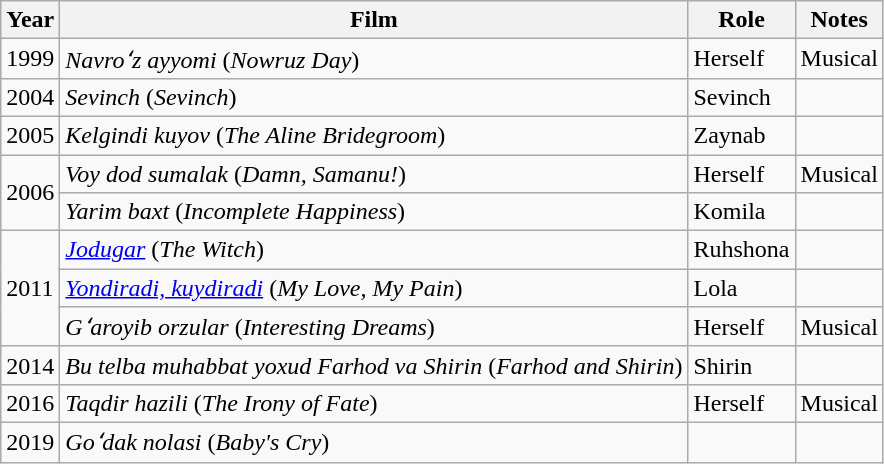<table class="wikitable sortable">
<tr>
<th>Year</th>
<th>Film</th>
<th>Role</th>
<th class = "unsortable">Notes</th>
</tr>
<tr>
<td rowspan=1>1999</td>
<td><em>Navroʻz ayyomi</em> (<em>Nowruz Day</em>)</td>
<td>Herself</td>
<td>Musical</td>
</tr>
<tr>
<td rowspan=1>2004</td>
<td><em>Sevinch</em> (<em>Sevinch</em>)</td>
<td>Sevinch</td>
<td></td>
</tr>
<tr>
<td rowspan=1>2005</td>
<td><em>Kelgindi kuyov</em> (<em>The Aline Bridegroom</em>)</td>
<td>Zaynab</td>
<td></td>
</tr>
<tr>
<td rowspan=2>2006</td>
<td><em>Voy dod sumalak</em> (<em>Damn, Samanu!</em>)</td>
<td>Herself</td>
<td>Musical</td>
</tr>
<tr>
<td><em>Yarim baxt</em> (<em>Incomplete Happiness</em>)</td>
<td>Komila</td>
<td></td>
</tr>
<tr>
<td rowspan=3>2011</td>
<td><em><a href='#'>Jodugar</a></em> (<em>The Witch</em>)</td>
<td>Ruhshona</td>
<td></td>
</tr>
<tr>
<td><em><a href='#'>Yondiradi, kuydiradi</a></em> (<em>My Love, My Pain</em>)</td>
<td>Lola</td>
<td></td>
</tr>
<tr>
<td><em>Gʻaroyib orzular</em> (<em>Interesting Dreams</em>)</td>
<td>Herself</td>
<td>Musical</td>
</tr>
<tr>
<td rowspan=1>2014</td>
<td><em>Bu telba muhabbat yoxud Farhod va Shirin</em> (<em>Farhod and Shirin</em>)</td>
<td>Shirin</td>
<td></td>
</tr>
<tr>
<td rowspan=1>2016</td>
<td><em>Taqdir hazili</em> (<em>The Irony of Fate</em>)</td>
<td>Herself</td>
<td>Musical</td>
</tr>
<tr>
<td rowspan=1>2019</td>
<td><em>Goʻdak nolasi</em> (<em>Baby's Cry</em>)</td>
<td></td>
<td></td>
</tr>
</table>
